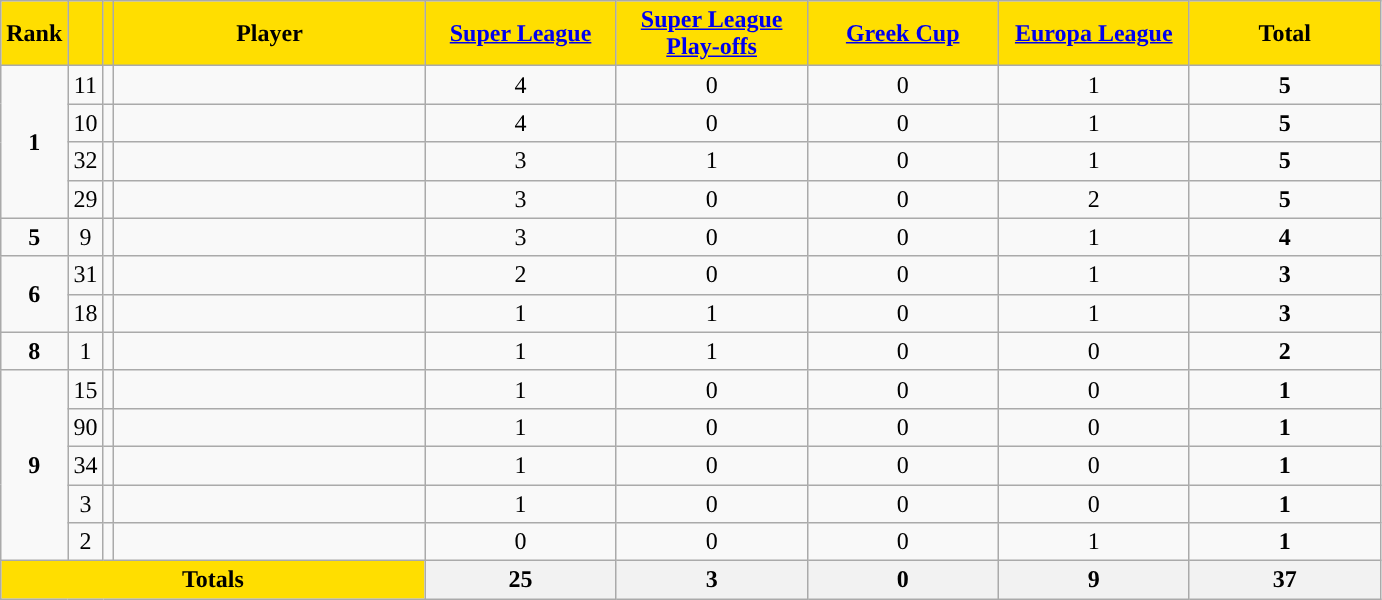<table class="wikitable sortable" style="text-align: center">
<tr>
<th style="background:#FFDE00">Rank</th>
<th style="background:#FFDE00"></th>
<th style="background:#FFDE00"></th>
<th width=200 style="background:#FFDE00">Player</th>
<th width=120 style="background:#FFDE00"><a href='#'>Super League</a></th>
<th width=120 style="background:#FFDE00"><a href='#'>Super League Play-offs</a></th>
<th width=120 style="background:#FFDE00"><a href='#'>Greek Cup</a></th>
<th width=120 style="background:#FFDE00"><a href='#'>Europa League</a></th>
<th width=120 style="background:#FFDE00">Total</th>
</tr>
<tr>
<td rowspan=4><strong>1</strong></td>
<td>11</td>
<td></td>
<td align=left></td>
<td>4</td>
<td>0</td>
<td>0</td>
<td>1</td>
<td><strong>5</strong></td>
</tr>
<tr>
<td>10</td>
<td></td>
<td align=left></td>
<td>4</td>
<td>0</td>
<td>0</td>
<td>1</td>
<td><strong>5</strong></td>
</tr>
<tr>
<td>32</td>
<td></td>
<td align=left></td>
<td>3</td>
<td>1</td>
<td>0</td>
<td>1</td>
<td><strong>5</strong></td>
</tr>
<tr>
<td>29</td>
<td></td>
<td align=left></td>
<td>3</td>
<td>0</td>
<td>0</td>
<td>2</td>
<td><strong>5</strong></td>
</tr>
<tr>
<td><strong>5</strong></td>
<td>9</td>
<td></td>
<td align=left></td>
<td>3</td>
<td>0</td>
<td>0</td>
<td>1</td>
<td><strong>4</strong></td>
</tr>
<tr>
<td rowspan=2><strong>6</strong></td>
<td>31</td>
<td></td>
<td align=left></td>
<td>2</td>
<td>0</td>
<td>0</td>
<td>1</td>
<td><strong>3</strong></td>
</tr>
<tr>
<td>18</td>
<td></td>
<td align=left></td>
<td>1</td>
<td>1</td>
<td>0</td>
<td>1</td>
<td><strong>3</strong></td>
</tr>
<tr>
<td><strong>8</strong></td>
<td>1</td>
<td></td>
<td align=left></td>
<td>1</td>
<td>1</td>
<td>0</td>
<td>0</td>
<td><strong>2</strong></td>
</tr>
<tr>
<td rowspan=5><strong>9</strong></td>
<td>15</td>
<td></td>
<td align=left></td>
<td>1</td>
<td>0</td>
<td>0</td>
<td>0</td>
<td><strong>1</strong></td>
</tr>
<tr>
<td>90</td>
<td></td>
<td align=left></td>
<td>1</td>
<td>0</td>
<td>0</td>
<td>0</td>
<td><strong>1</strong></td>
</tr>
<tr>
<td>34</td>
<td></td>
<td align=left></td>
<td>1</td>
<td>0</td>
<td>0</td>
<td>0</td>
<td><strong>1</strong></td>
</tr>
<tr>
<td>3</td>
<td></td>
<td align=left></td>
<td>1</td>
<td>0</td>
<td>0</td>
<td>0</td>
<td><strong>1</strong></td>
</tr>
<tr>
<td>2</td>
<td></td>
<td align=left></td>
<td>0</td>
<td>0</td>
<td>0</td>
<td>1</td>
<td><strong>1</strong></td>
</tr>
<tr class="sortbottom">
<th colspan=4 style="background:#FFDE00"><strong>Totals</strong></th>
<th><strong>25</strong></th>
<th><strong> 3</strong></th>
<th><strong> 0</strong></th>
<th><strong> 9</strong></th>
<th><strong>37</strong></th>
</tr>
</table>
